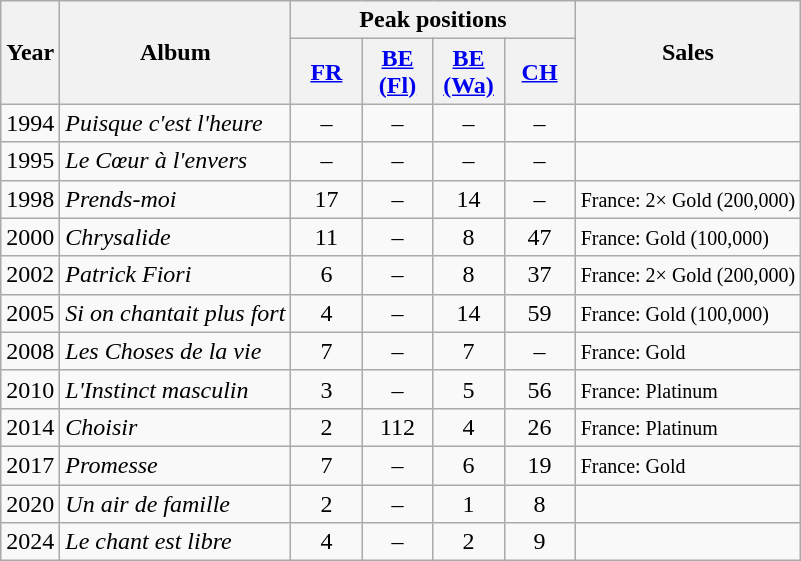<table class="wikitable">
<tr>
<th align="center" rowspan="2">Year</th>
<th align="center" rowspan="2">Album</th>
<th align="center" colspan="4">Peak positions</th>
<th align="center" rowspan="2">Sales <br></th>
</tr>
<tr>
<th width="40"><a href='#'>FR</a><br></th>
<th width="40"><a href='#'>BE <br>(Fl)</a><br></th>
<th width="40"><a href='#'>BE <br>(Wa)</a><br></th>
<th width="40"><a href='#'>CH</a><br></th>
</tr>
<tr>
<td>1994</td>
<td><em>Puisque c'est l'heure</em></td>
<td align="center">–</td>
<td align="center">–</td>
<td align="center">–</td>
<td align="center">–</td>
<td></td>
</tr>
<tr>
<td>1995</td>
<td><em>Le Cœur à l'envers</em></td>
<td align="center">–</td>
<td align="center">–</td>
<td align="center">–</td>
<td align="center">–</td>
<td></td>
</tr>
<tr>
<td>1998</td>
<td><em>Prends-moi</em></td>
<td align="center">17</td>
<td align="center">–</td>
<td align="center">14</td>
<td align="center">–</td>
<td><small>France: 2× Gold (200,000)</small></td>
</tr>
<tr>
<td>2000</td>
<td><em>Chrysalide</em></td>
<td align="center">11</td>
<td align="center">–</td>
<td align="center">8</td>
<td align="center">47</td>
<td><small>France: Gold (100,000)</small></td>
</tr>
<tr>
<td>2002</td>
<td><em>Patrick Fiori</em></td>
<td align="center">6</td>
<td align="center">–</td>
<td align="center">8</td>
<td align="center">37</td>
<td><small>France: 2× Gold (200,000)</small></td>
</tr>
<tr>
<td>2005</td>
<td><em>Si on chantait plus fort</em></td>
<td align="center">4</td>
<td align="center">–</td>
<td align="center">14</td>
<td align="center">59</td>
<td><small>France: Gold (100,000)</small></td>
</tr>
<tr>
<td>2008</td>
<td><em>Les Choses de la vie</em></td>
<td align="center">7</td>
<td align="center">–</td>
<td align="center">7</td>
<td align="center">–</td>
<td><small>France: Gold</small></td>
</tr>
<tr>
<td>2010</td>
<td><em>L'Instinct masculin</em></td>
<td align="center">3</td>
<td align="center">–</td>
<td align="center">5</td>
<td align="center">56</td>
<td><small>France: Platinum</small></td>
</tr>
<tr>
<td>2014</td>
<td><em>Choisir</em></td>
<td align="center">2</td>
<td align="center">112</td>
<td align="center">4</td>
<td align="center">26</td>
<td><small>France: Platinum</small></td>
</tr>
<tr>
<td>2017</td>
<td><em>Promesse</em></td>
<td align="center">7</td>
<td align="center">–</td>
<td align="center">6</td>
<td align="center">19</td>
<td><small>France: Gold</small></td>
</tr>
<tr>
<td>2020</td>
<td><em>Un air de famille</em></td>
<td align="center">2<br></td>
<td align="center">–</td>
<td align="center">1</td>
<td align="center">8</td>
<td></td>
</tr>
<tr>
<td>2024</td>
<td><em>Le chant est libre</em></td>
<td align="center">4<br></td>
<td align="center">–</td>
<td align="center">2</td>
<td align="center">9</td>
<td></td>
</tr>
</table>
